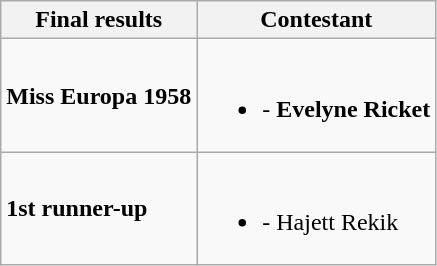<table class="wikitable">
<tr>
<th>Final results</th>
<th>Contestant</th>
</tr>
<tr>
<td><strong>Miss Europa 1958</strong></td>
<td><br><ul><li><strong></strong> - <strong>Evelyne Ricket</strong></li></ul></td>
</tr>
<tr>
<td><strong>1st runner-up</strong></td>
<td><br><ul><li><strong></strong> - Hajett Rekik</li></ul></td>
</tr>
</table>
